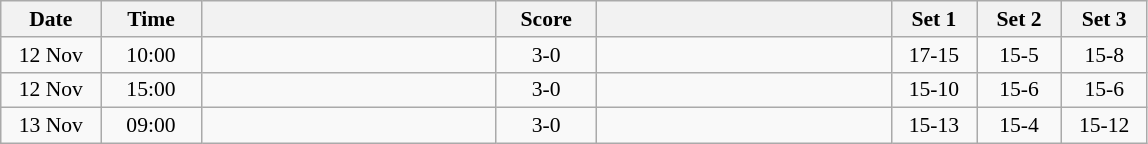<table class="wikitable" style="text-align: center; font-size:90% ">
<tr>
<th width="60">Date</th>
<th width="60">Time</th>
<th align="right" width="190"></th>
<th width="60">Score</th>
<th align="left" width="190"></th>
<th width="50">Set 1</th>
<th width="50">Set 2</th>
<th width="50">Set 3</th>
</tr>
<tr>
<td>12 Nov</td>
<td>10:00</td>
<td align=right></td>
<td align=center>3-0</td>
<td align=left></td>
<td>17-15</td>
<td>15-5</td>
<td>15-8</td>
</tr>
<tr>
<td>12 Nov</td>
<td>15:00</td>
<td align=right></td>
<td align=center>3-0</td>
<td align=left></td>
<td>15-10</td>
<td>15-6</td>
<td>15-6</td>
</tr>
<tr>
<td>13 Nov</td>
<td>09:00</td>
<td align=right></td>
<td align=center>3-0</td>
<td align=left></td>
<td>15-13</td>
<td>15-4</td>
<td>15-12</td>
</tr>
</table>
